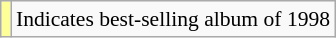<table class="wikitable" style="font-size:90%;">
<tr>
<td style="background-color:#FFFF99"></td>
<td>Indicates best-selling album of 1998</td>
</tr>
</table>
